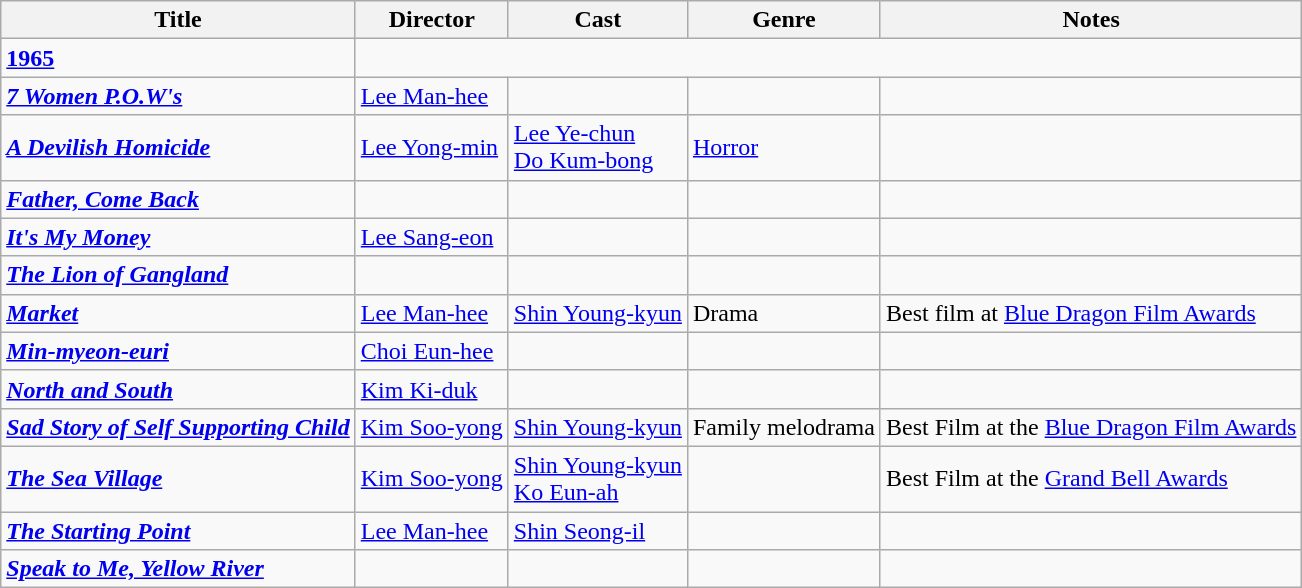<table class="wikitable">
<tr>
<th>Title</th>
<th>Director</th>
<th>Cast</th>
<th>Genre</th>
<th>Notes</th>
</tr>
<tr>
<td><strong><a href='#'>1965</a></strong></td>
</tr>
<tr>
<td><strong><em><a href='#'>7 Women P.O.W's</a></em></strong></td>
<td><a href='#'>Lee Man-hee</a></td>
<td></td>
<td></td>
<td></td>
</tr>
<tr>
<td><strong><em><a href='#'>A Devilish Homicide</a></em></strong></td>
<td><a href='#'>Lee Yong-min</a></td>
<td><a href='#'>Lee Ye-chun</a><br><a href='#'>Do Kum-bong</a></td>
<td><a href='#'>Horror</a></td>
<td></td>
</tr>
<tr>
<td><strong><em><a href='#'>Father, Come Back</a></em></strong></td>
<td></td>
<td></td>
<td></td>
<td></td>
</tr>
<tr>
<td><strong><em><a href='#'>It's My Money</a></em></strong></td>
<td><a href='#'>Lee Sang-eon</a></td>
<td></td>
<td></td>
<td></td>
</tr>
<tr>
<td><strong><em><a href='#'>The Lion of Gangland</a></em></strong></td>
<td></td>
<td></td>
<td></td>
<td></td>
</tr>
<tr>
<td><strong><em><a href='#'>Market</a></em></strong></td>
<td><a href='#'>Lee Man-hee</a></td>
<td><a href='#'>Shin Young-kyun</a></td>
<td>Drama</td>
<td>Best film at <a href='#'>Blue Dragon Film Awards</a></td>
</tr>
<tr>
<td><strong><em><a href='#'>Min-myeon-euri</a></em></strong></td>
<td><a href='#'>Choi Eun-hee</a></td>
<td></td>
<td></td>
<td></td>
</tr>
<tr>
<td><strong><em><a href='#'>North and South</a></em></strong></td>
<td><a href='#'>Kim Ki-duk</a></td>
<td></td>
<td></td>
<td></td>
</tr>
<tr>
<td><strong><em><a href='#'>Sad Story of Self Supporting Child</a></em></strong></td>
<td><a href='#'>Kim Soo-yong</a></td>
<td><a href='#'>Shin Young-kyun</a></td>
<td>Family melodrama</td>
<td>Best Film at the <a href='#'>Blue Dragon Film Awards</a></td>
</tr>
<tr>
<td><strong><em><a href='#'>The Sea Village</a></em></strong></td>
<td><a href='#'>Kim Soo-yong</a></td>
<td><a href='#'>Shin Young-kyun</a><br><a href='#'>Ko Eun-ah</a></td>
<td></td>
<td>Best Film at the <a href='#'>Grand Bell Awards</a></td>
</tr>
<tr>
<td><strong><em><a href='#'>The Starting Point</a></em></strong></td>
<td><a href='#'>Lee Man-hee</a></td>
<td><a href='#'>Shin Seong-il</a></td>
<td></td>
<td></td>
</tr>
<tr>
<td><strong><em><a href='#'>Speak to Me, Yellow River</a></em></strong></td>
<td></td>
<td></td>
<td></td>
<td></td>
</tr>
</table>
